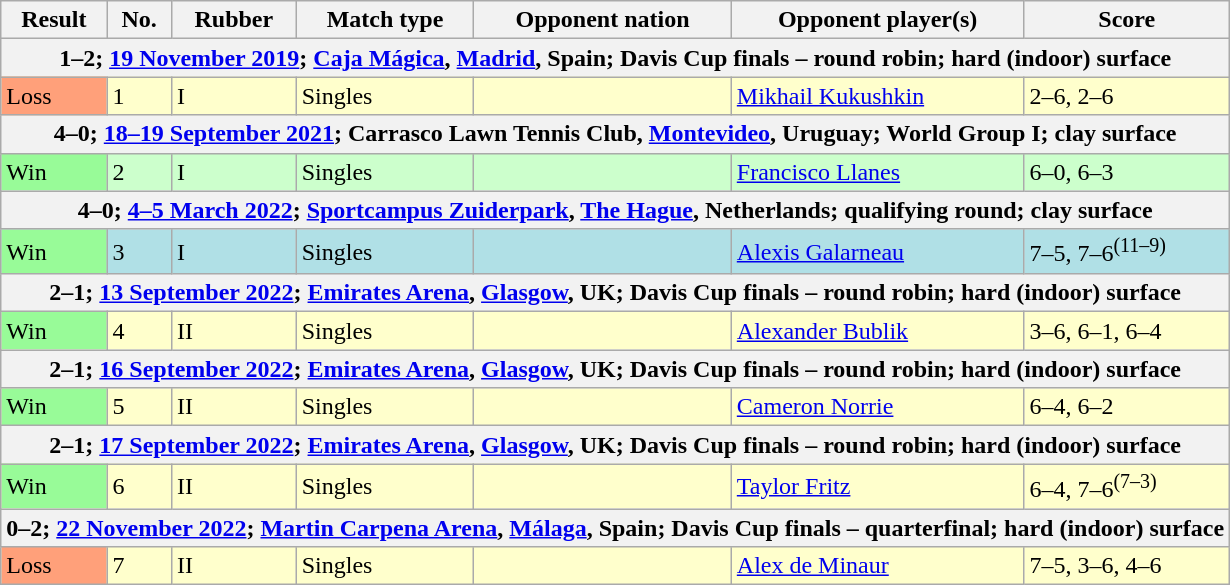<table class=wikitable>
<tr>
<th>Result</th>
<th>No.</th>
<th>Rubber</th>
<th>Match type</th>
<th>Opponent nation</th>
<th>Opponent player(s)</th>
<th>Score</th>
</tr>
<tr>
<th colspan=7>1–2; <a href='#'>19 November 2019</a>; <a href='#'>Caja Mágica</a>, <a href='#'>Madrid</a>, Spain; Davis Cup finals – round robin; hard (indoor) surface</th>
</tr>
<tr bgcolor=#FFFFCC>
<td bgcolor=FFA07A>Loss</td>
<td>1</td>
<td>I</td>
<td>Singles</td>
<td></td>
<td><a href='#'>Mikhail Kukushkin</a></td>
<td>2–6, 2–6</td>
</tr>
<tr>
<th colspan=7>4–0; <a href='#'>18–19 September 2021</a>; Carrasco Lawn Tennis Club, <a href='#'>Montevideo</a>, Uruguay; World Group I; clay surface</th>
</tr>
<tr bgcolor=#CCFFCC>
<td bgcolor=98FB98>Win</td>
<td>2</td>
<td>I</td>
<td>Singles</td>
<td></td>
<td><a href='#'>Francisco Llanes</a></td>
<td>6–0, 6–3</td>
</tr>
<tr>
<th colspan=7>4–0; <a href='#'>4–5 March 2022</a>; <a href='#'>Sportcampus Zuiderpark</a>, <a href='#'>The Hague</a>, Netherlands; qualifying round; clay surface</th>
</tr>
<tr bgcolor=#B0E0E6>
<td bgcolor=98FB98>Win</td>
<td>3</td>
<td>I</td>
<td>Singles</td>
<td></td>
<td><a href='#'>Alexis Galarneau</a></td>
<td>7–5, 7–6<sup>(11–9)</sup></td>
</tr>
<tr>
<th colspan=7>2–1; <a href='#'>13 September 2022</a>; <a href='#'>Emirates Arena</a>, <a href='#'>Glasgow</a>, UK; Davis Cup finals – round robin; hard (indoor) surface</th>
</tr>
<tr bgcolor=#FFFFCC>
<td bgcolor=98FB98>Win</td>
<td>4</td>
<td>II</td>
<td>Singles</td>
<td></td>
<td><a href='#'>Alexander Bublik</a></td>
<td>3–6, 6–1, 6–4</td>
</tr>
<tr>
<th colspan=7>2–1; <a href='#'>16 September 2022</a>; <a href='#'>Emirates Arena</a>, <a href='#'>Glasgow</a>, UK; Davis Cup finals – round robin; hard (indoor) surface</th>
</tr>
<tr bgcolor=#FFFFCC>
<td bgcolor=98FB98>Win</td>
<td>5</td>
<td>II</td>
<td>Singles</td>
<td></td>
<td><a href='#'>Cameron Norrie</a></td>
<td>6–4, 6–2</td>
</tr>
<tr>
<th colspan=7>2–1; <a href='#'>17 September 2022</a>; <a href='#'>Emirates Arena</a>, <a href='#'>Glasgow</a>, UK; Davis Cup finals – round robin; hard (indoor) surface</th>
</tr>
<tr bgcolor=#FFFFCC>
<td bgcolor=98FB98>Win</td>
<td>6</td>
<td>II</td>
<td>Singles</td>
<td></td>
<td><a href='#'>Taylor Fritz</a></td>
<td>6–4, 7–6<sup>(7–3)</sup></td>
</tr>
<tr>
<th colspan=7>0–2; <a href='#'>22 November 2022</a>; <a href='#'>Martin Carpena Arena</a>, <a href='#'>Málaga</a>, Spain; Davis Cup finals – quarterfinal; hard (indoor) surface</th>
</tr>
<tr bgcolor=#FFFFCC>
<td bgcolor=FFA07A>Loss</td>
<td>7</td>
<td>II</td>
<td>Singles</td>
<td></td>
<td><a href='#'>Alex de Minaur</a></td>
<td>7–5, 3–6, 4–6</td>
</tr>
</table>
